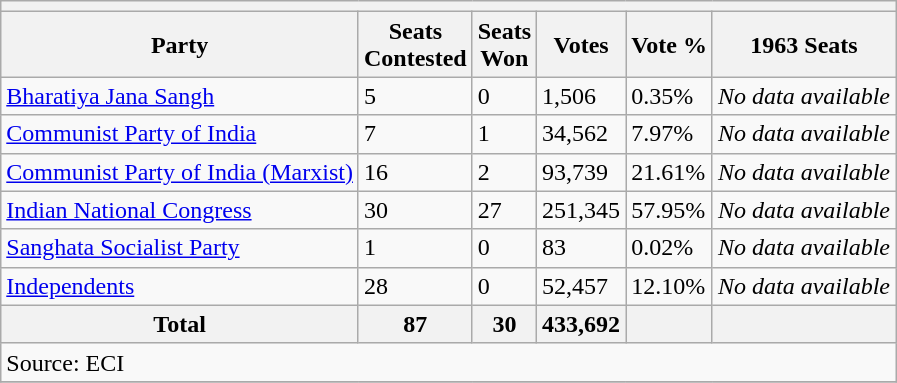<table class="wikitable sortable">
<tr>
<th colspan=10></th>
</tr>
<tr>
<th>Party</th>
<th>Seats<br>Contested</th>
<th>Seats<br>Won</th>
<th>Votes</th>
<th>Vote %</th>
<th>1963 Seats</th>
</tr>
<tr>
<td><a href='#'>Bharatiya Jana Sangh</a></td>
<td>5</td>
<td>0</td>
<td>1,506</td>
<td>0.35%</td>
<td><em>No data available</em></td>
</tr>
<tr>
<td><a href='#'>Communist Party of India</a></td>
<td>7</td>
<td>1</td>
<td>34,562</td>
<td>7.97%</td>
<td><em>No data available</em></td>
</tr>
<tr>
<td><a href='#'>Communist Party of India (Marxist)</a></td>
<td>16</td>
<td>2</td>
<td>93,739</td>
<td>21.61%</td>
<td><em>No data available</em></td>
</tr>
<tr>
<td><a href='#'>Indian National Congress</a></td>
<td>30</td>
<td>27</td>
<td>251,345</td>
<td>57.95%</td>
<td><em>No data available</em></td>
</tr>
<tr>
<td><a href='#'>Sanghata Socialist Party</a></td>
<td>1</td>
<td>0</td>
<td>83</td>
<td>0.02%</td>
<td><em>No data available</em></td>
</tr>
<tr>
<td><a href='#'>Independents</a></td>
<td>28</td>
<td>0</td>
<td>52,457</td>
<td>12.10%</td>
<td><em>No data available</em></td>
</tr>
<tr>
<th>Total</th>
<th>87</th>
<th>30</th>
<th>433,692</th>
<th></th>
<th></th>
</tr>
<tr>
<td colspan=10>Source: ECI</td>
</tr>
<tr>
</tr>
</table>
